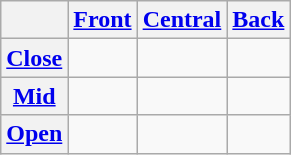<table class="wikitable" style="text-align:center;">
<tr>
<th></th>
<th><a href='#'>Front</a></th>
<th><a href='#'>Central</a></th>
<th><a href='#'>Back</a></th>
</tr>
<tr>
<th><a href='#'>Close</a></th>
<td></td>
<td></td>
<td></td>
</tr>
<tr>
<th><a href='#'>Mid</a></th>
<td></td>
<td></td>
<td></td>
</tr>
<tr>
<th><a href='#'>Open</a></th>
<td></td>
<td></td>
<td></td>
</tr>
</table>
